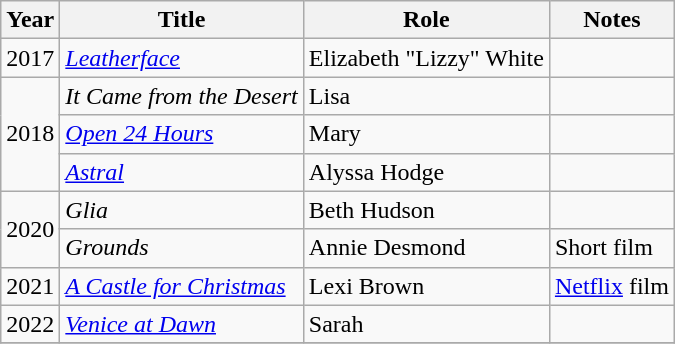<table class="wikitable sortable">
<tr>
<th>Year</th>
<th>Title</th>
<th>Role</th>
<th class="unsortable">Notes</th>
</tr>
<tr>
<td>2017</td>
<td><em><a href='#'>Leatherface</a></em></td>
<td>Elizabeth "Lizzy" White</td>
<td></td>
</tr>
<tr>
<td rowspan="3">2018</td>
<td><em>It Came from the Desert</em></td>
<td>Lisa</td>
<td></td>
</tr>
<tr>
<td><em><a href='#'>Open 24 Hours</a></em></td>
<td>Mary</td>
<td></td>
</tr>
<tr>
<td><em><a href='#'>Astral</a></em></td>
<td>Alyssa Hodge</td>
<td></td>
</tr>
<tr>
<td rowspan="2">2020</td>
<td><em>Glia</em></td>
<td>Beth Hudson</td>
<td></td>
</tr>
<tr>
<td><em>Grounds</em></td>
<td>Annie Desmond</td>
<td>Short film</td>
</tr>
<tr>
<td>2021</td>
<td><em><a href='#'>A Castle for Christmas</a></em></td>
<td>Lexi Brown</td>
<td><a href='#'>Netflix</a> film</td>
</tr>
<tr>
<td>2022</td>
<td><em><a href='#'>Venice at Dawn</a></em></td>
<td>Sarah</td>
<td></td>
</tr>
<tr>
</tr>
</table>
